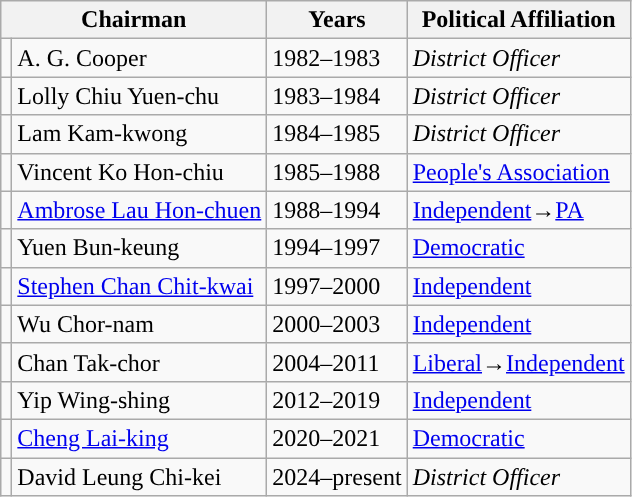<table class="wikitable">
<tr>
<th colspan=2>Chairman</th>
<th>Years</th>
<th>Political Affiliation</th>
</tr>
<tr>
<td style="color:inherit;background:"></td>
<td>A. G. Cooper</td>
<td>1982–1983</td>
<td><em>District Officer</em></td>
</tr>
<tr>
<td style="color:inherit;background:"></td>
<td>Lolly Chiu Yuen-chu</td>
<td>1983–1984</td>
<td><em>District Officer</em></td>
</tr>
<tr>
<td style="color:inherit;background:"></td>
<td>Lam Kam-kwong</td>
<td>1984–1985</td>
<td><em>District Officer</em></td>
</tr>
<tr>
<td style="color:inherit;background:"></td>
<td>Vincent Ko Hon-chiu</td>
<td>1985–1988</td>
<td><a href='#'>People's Association</a></td>
</tr>
<tr>
<td style="color:inherit;background:"></td>
<td><a href='#'>Ambrose Lau Hon-chuen</a></td>
<td>1988–1994</td>
<td><a href='#'>Independent</a>→<a href='#'>PA</a></td>
</tr>
<tr>
<td style="color:inherit;background:"></td>
<td>Yuen Bun-keung</td>
<td>1994–1997</td>
<td><a href='#'>Democratic</a></td>
</tr>
<tr>
<td style="color:inherit;background:"></td>
<td><a href='#'>Stephen Chan Chit-kwai</a></td>
<td>1997–2000</td>
<td><a href='#'>Independent</a></td>
</tr>
<tr>
<td style="color:inherit;background:"></td>
<td>Wu Chor-nam</td>
<td>2000–2003</td>
<td><a href='#'>Independent</a></td>
</tr>
<tr>
<td style="color:inherit;background:"></td>
<td>Chan Tak-chor</td>
<td>2004–2011</td>
<td><a href='#'>Liberal</a>→<a href='#'>Independent</a></td>
</tr>
<tr>
<td style="color:inherit;background:"></td>
<td>Yip Wing-shing</td>
<td>2012–2019</td>
<td><a href='#'>Independent</a></td>
</tr>
<tr>
<td style="color:inherit;background: "></td>
<td><a href='#'>Cheng Lai-king</a></td>
<td>2020–2021</td>
<td><a href='#'>Democratic</a></td>
</tr>
<tr>
<td style="color:inherit;background:"></td>
<td>David Leung Chi-kei</td>
<td>2024–present</td>
<td><em>District Officer</em></td>
</tr>
</table>
